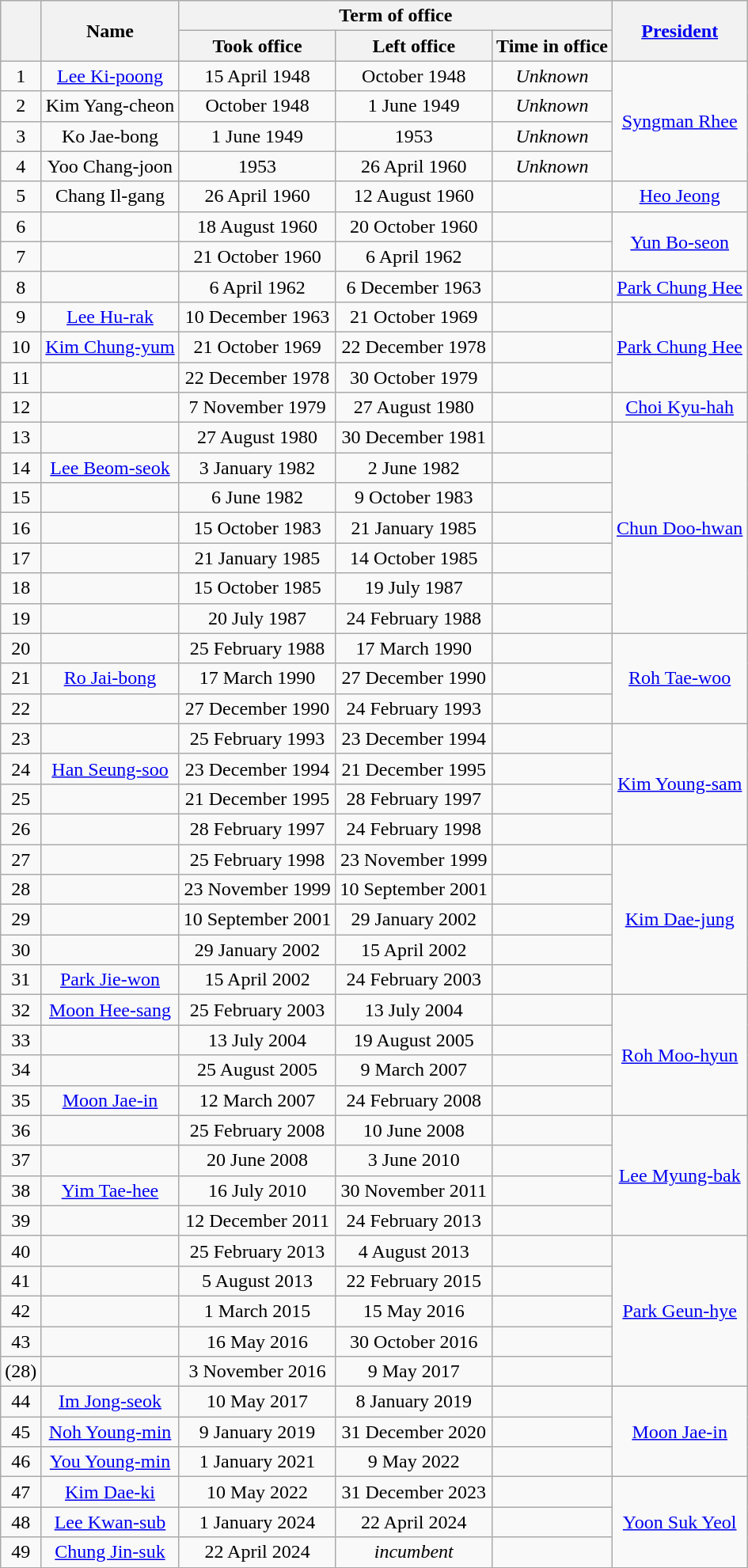<table class="wikitable" style="text-align:center">
<tr>
<th rowspan="2"></th>
<th rowspan="2">Name</th>
<th colspan="3">Term of office</th>
<th rowspan="2"><a href='#'>President</a></th>
</tr>
<tr>
<th>Took office</th>
<th>Left office</th>
<th>Time in office</th>
</tr>
<tr>
<td>1</td>
<td><a href='#'>Lee Ki-poong</a></td>
<td>15 April 1948</td>
<td>October 1948</td>
<td><em>Unknown</em></td>
<td rowspan="4"><a href='#'>Syngman Rhee</a></td>
</tr>
<tr>
<td>2</td>
<td>Kim Yang-cheon</td>
<td>October 1948</td>
<td>1 June 1949</td>
<td><em>Unknown</em></td>
</tr>
<tr>
<td>3</td>
<td>Ko Jae-bong</td>
<td>1 June 1949</td>
<td>1953</td>
<td><em>Unknown</em></td>
</tr>
<tr>
<td>4</td>
<td>Yoo Chang-joon</td>
<td>1953</td>
<td>26 April 1960</td>
<td><em>Unknown</em></td>
</tr>
<tr>
<td>5</td>
<td>Chang Il-gang</td>
<td>26 April 1960</td>
<td>12 August 1960</td>
<td></td>
<td><a href='#'>Heo Jeong </a></td>
</tr>
<tr>
<td>6</td>
<td></td>
<td>18 August 1960</td>
<td>20 October 1960</td>
<td></td>
<td rowspan="2"><a href='#'>Yun Bo-seon</a></td>
</tr>
<tr>
<td>7</td>
<td></td>
<td>21 October 1960</td>
<td>6 April 1962</td>
<td></td>
</tr>
<tr>
<td>8</td>
<td></td>
<td>6 April 1962</td>
<td>6 December 1963</td>
<td></td>
<td><a href='#'>Park Chung Hee</a> </td>
</tr>
<tr>
<td>9</td>
<td><a href='#'>Lee Hu-rak</a></td>
<td>10 December 1963</td>
<td>21 October 1969</td>
<td></td>
<td rowspan="3"><a href='#'>Park Chung Hee</a></td>
</tr>
<tr>
<td>10</td>
<td><a href='#'>Kim Chung-yum</a></td>
<td>21 October 1969</td>
<td>22 December 1978</td>
<td></td>
</tr>
<tr>
<td>11</td>
<td></td>
<td>22 December 1978</td>
<td>30 October 1979</td>
<td></td>
</tr>
<tr>
<td>12</td>
<td></td>
<td>7 November 1979</td>
<td>27 August 1980</td>
<td></td>
<td><a href='#'>Choi Kyu-hah</a></td>
</tr>
<tr>
<td>13</td>
<td></td>
<td>27 August 1980</td>
<td>30 December 1981</td>
<td></td>
<td rowspan="7"><a href='#'>Chun Doo-hwan</a></td>
</tr>
<tr>
<td>14</td>
<td><a href='#'>Lee Beom-seok</a></td>
<td>3 January 1982</td>
<td>2 June 1982</td>
<td></td>
</tr>
<tr>
<td>15</td>
<td></td>
<td>6 June 1982</td>
<td>9 October 1983</td>
<td></td>
</tr>
<tr>
<td>16</td>
<td></td>
<td>15 October 1983</td>
<td>21 January 1985</td>
<td></td>
</tr>
<tr>
<td>17</td>
<td></td>
<td>21 January 1985</td>
<td>14 October 1985</td>
<td></td>
</tr>
<tr>
<td>18</td>
<td></td>
<td>15 October 1985</td>
<td>19 July 1987</td>
<td></td>
</tr>
<tr>
<td>19</td>
<td></td>
<td>20 July 1987</td>
<td>24 February 1988</td>
<td></td>
</tr>
<tr>
<td>20</td>
<td></td>
<td>25 February 1988</td>
<td>17 March 1990</td>
<td></td>
<td rowspan="3"><a href='#'>Roh Tae-woo</a></td>
</tr>
<tr>
<td>21</td>
<td><a href='#'>Ro Jai-bong</a></td>
<td>17 March 1990</td>
<td>27 December 1990</td>
<td></td>
</tr>
<tr>
<td>22</td>
<td></td>
<td>27 December 1990</td>
<td>24 February 1993</td>
<td></td>
</tr>
<tr>
<td>23</td>
<td></td>
<td>25 February 1993</td>
<td>23 December 1994</td>
<td></td>
<td rowspan="4"><a href='#'>Kim Young-sam</a></td>
</tr>
<tr>
<td>24</td>
<td><a href='#'>Han Seung-soo</a></td>
<td>23 December 1994</td>
<td>21 December 1995</td>
<td></td>
</tr>
<tr>
<td>25</td>
<td></td>
<td>21 December 1995</td>
<td>28 February 1997</td>
<td></td>
</tr>
<tr>
<td>26</td>
<td></td>
<td>28 February 1997</td>
<td>24 February 1998</td>
<td></td>
</tr>
<tr>
<td>27</td>
<td></td>
<td>25 February 1998</td>
<td>23 November 1999</td>
<td></td>
<td rowspan="5"><a href='#'>Kim Dae-jung</a></td>
</tr>
<tr>
<td>28</td>
<td></td>
<td>23 November 1999</td>
<td>10 September 2001</td>
<td></td>
</tr>
<tr>
<td>29</td>
<td></td>
<td>10 September 2001</td>
<td>29 January 2002</td>
<td></td>
</tr>
<tr>
<td>30</td>
<td></td>
<td>29 January 2002</td>
<td>15 April 2002</td>
<td></td>
</tr>
<tr>
<td>31</td>
<td><a href='#'>Park Jie-won</a></td>
<td>15 April 2002</td>
<td>24 February 2003</td>
<td></td>
</tr>
<tr>
<td>32</td>
<td><a href='#'>Moon Hee-sang</a></td>
<td>25 February 2003</td>
<td>13 July 2004</td>
<td></td>
<td rowspan="4"><a href='#'>Roh Moo-hyun</a></td>
</tr>
<tr>
<td>33</td>
<td></td>
<td>13 July 2004</td>
<td>19 August 2005</td>
<td></td>
</tr>
<tr>
<td>34</td>
<td></td>
<td>25 August 2005</td>
<td>9 March 2007</td>
<td></td>
</tr>
<tr>
<td>35</td>
<td><a href='#'>Moon Jae-in</a></td>
<td>12 March 2007</td>
<td>24 February 2008</td>
<td></td>
</tr>
<tr>
<td>36</td>
<td></td>
<td>25 February 2008</td>
<td>10 June 2008</td>
<td></td>
<td rowspan="4"><a href='#'>Lee Myung-bak</a></td>
</tr>
<tr>
<td>37</td>
<td></td>
<td>20 June 2008</td>
<td>3 June 2010</td>
<td></td>
</tr>
<tr>
<td>38</td>
<td><a href='#'>Yim Tae-hee</a></td>
<td>16 July 2010</td>
<td>30 November 2011</td>
<td></td>
</tr>
<tr>
<td>39</td>
<td></td>
<td>12 December 2011</td>
<td>24 February 2013</td>
<td></td>
</tr>
<tr>
<td>40</td>
<td></td>
<td>25 February 2013</td>
<td>4 August 2013</td>
<td></td>
<td rowspan="5"><a href='#'>Park Geun-hye</a></td>
</tr>
<tr>
<td>41</td>
<td></td>
<td>5 August 2013</td>
<td>22 February 2015</td>
<td></td>
</tr>
<tr>
<td>42</td>
<td></td>
<td>1 March 2015</td>
<td>15 May 2016</td>
<td></td>
</tr>
<tr>
<td>43</td>
<td></td>
<td>16 May 2016</td>
<td>30 October 2016</td>
<td></td>
</tr>
<tr>
<td>(28)</td>
<td></td>
<td>3 November 2016</td>
<td>9 May 2017</td>
<td></td>
</tr>
<tr>
<td>44</td>
<td><a href='#'>Im Jong-seok</a></td>
<td>10 May 2017</td>
<td>8 January 2019</td>
<td></td>
<td rowspan="3"><a href='#'>Moon Jae-in</a></td>
</tr>
<tr>
<td>45</td>
<td><a href='#'>Noh Young-min</a></td>
<td>9 January 2019</td>
<td>31 December 2020</td>
<td></td>
</tr>
<tr>
<td>46</td>
<td><a href='#'>You Young-min</a></td>
<td>1 January 2021</td>
<td>9 May 2022</td>
<td></td>
</tr>
<tr>
<td>47</td>
<td><a href='#'>Kim Dae-ki</a></td>
<td>10 May 2022</td>
<td>31 December 2023</td>
<td></td>
<td rowspan="3"><a href='#'>Yoon Suk Yeol</a></td>
</tr>
<tr>
<td>48</td>
<td><a href='#'>Lee Kwan-sub</a></td>
<td>1 January 2024</td>
<td>22 April 2024</td>
<td></td>
</tr>
<tr>
<td>49</td>
<td><a href='#'>Chung Jin-suk</a></td>
<td>22 April 2024</td>
<td><em>incumbent</em></td>
<td></td>
</tr>
</table>
